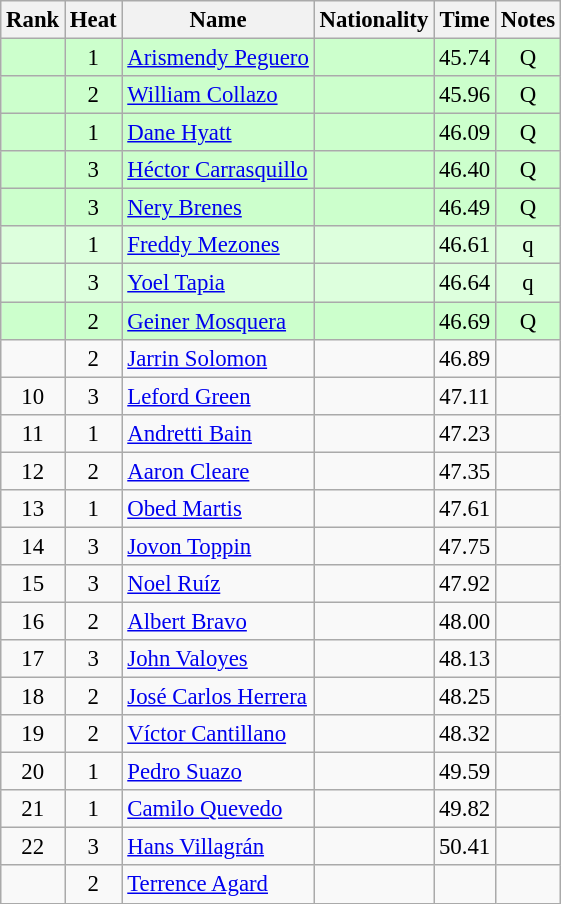<table class="wikitable sortable" style="text-align:center; font-size:95%">
<tr>
<th>Rank</th>
<th>Heat</th>
<th>Name</th>
<th>Nationality</th>
<th>Time</th>
<th>Notes</th>
</tr>
<tr bgcolor=ccffcc>
<td></td>
<td>1</td>
<td align=left><a href='#'>Arismendy Peguero</a></td>
<td align=left></td>
<td>45.74</td>
<td>Q</td>
</tr>
<tr bgcolor=ccffcc>
<td></td>
<td>2</td>
<td align=left><a href='#'>William Collazo</a></td>
<td align=left></td>
<td>45.96</td>
<td>Q</td>
</tr>
<tr bgcolor=ccffcc>
<td></td>
<td>1</td>
<td align=left><a href='#'>Dane Hyatt</a></td>
<td align=left></td>
<td>46.09</td>
<td>Q</td>
</tr>
<tr bgcolor=ccffcc>
<td></td>
<td>3</td>
<td align=left><a href='#'>Héctor Carrasquillo</a></td>
<td align=left></td>
<td>46.40</td>
<td>Q</td>
</tr>
<tr bgcolor=ccffcc>
<td></td>
<td>3</td>
<td align=left><a href='#'>Nery Brenes</a></td>
<td align=left></td>
<td>46.49</td>
<td>Q</td>
</tr>
<tr bgcolor=ddffdd>
<td></td>
<td>1</td>
<td align=left><a href='#'>Freddy Mezones</a></td>
<td align=left></td>
<td>46.61</td>
<td>q</td>
</tr>
<tr bgcolor=ddffdd>
<td></td>
<td>3</td>
<td align=left><a href='#'>Yoel Tapia</a></td>
<td align=left></td>
<td>46.64</td>
<td>q</td>
</tr>
<tr bgcolor=ccffcc>
<td></td>
<td>2</td>
<td align=left><a href='#'>Geiner Mosquera</a></td>
<td align=left></td>
<td>46.69</td>
<td>Q</td>
</tr>
<tr>
<td></td>
<td>2</td>
<td align=left><a href='#'>Jarrin Solomon</a></td>
<td align=left></td>
<td>46.89</td>
<td></td>
</tr>
<tr>
<td>10</td>
<td>3</td>
<td align=left><a href='#'>Leford Green</a></td>
<td align=left></td>
<td>47.11</td>
<td></td>
</tr>
<tr>
<td>11</td>
<td>1</td>
<td align=left><a href='#'>Andretti Bain</a></td>
<td align=left></td>
<td>47.23</td>
<td></td>
</tr>
<tr>
<td>12</td>
<td>2</td>
<td align=left><a href='#'>Aaron Cleare</a></td>
<td align=left></td>
<td>47.35</td>
<td></td>
</tr>
<tr>
<td>13</td>
<td>1</td>
<td align=left><a href='#'>Obed Martis</a></td>
<td align=left></td>
<td>47.61</td>
<td></td>
</tr>
<tr>
<td>14</td>
<td>3</td>
<td align=left><a href='#'>Jovon Toppin</a></td>
<td align=left></td>
<td>47.75</td>
<td></td>
</tr>
<tr>
<td>15</td>
<td>3</td>
<td align=left><a href='#'>Noel Ruíz</a></td>
<td align=left></td>
<td>47.92</td>
<td></td>
</tr>
<tr>
<td>16</td>
<td>2</td>
<td align=left><a href='#'>Albert Bravo</a></td>
<td align=left></td>
<td>48.00</td>
<td></td>
</tr>
<tr>
<td>17</td>
<td>3</td>
<td align=left><a href='#'>John Valoyes</a></td>
<td align=left></td>
<td>48.13</td>
<td></td>
</tr>
<tr>
<td>18</td>
<td>2</td>
<td align=left><a href='#'>José Carlos Herrera</a></td>
<td align=left></td>
<td>48.25</td>
<td></td>
</tr>
<tr>
<td>19</td>
<td>2</td>
<td align=left><a href='#'>Víctor Cantillano</a></td>
<td align=left></td>
<td>48.32</td>
<td></td>
</tr>
<tr>
<td>20</td>
<td>1</td>
<td align=left><a href='#'>Pedro Suazo</a></td>
<td align=left></td>
<td>49.59</td>
<td></td>
</tr>
<tr>
<td>21</td>
<td>1</td>
<td align=left><a href='#'>Camilo Quevedo</a></td>
<td align=left></td>
<td>49.82</td>
<td></td>
</tr>
<tr>
<td>22</td>
<td>3</td>
<td align=left><a href='#'>Hans Villagrán</a></td>
<td align=left></td>
<td>50.41</td>
<td></td>
</tr>
<tr>
<td></td>
<td>2</td>
<td align=left><a href='#'>Terrence Agard</a></td>
<td align=left></td>
<td></td>
<td></td>
</tr>
</table>
